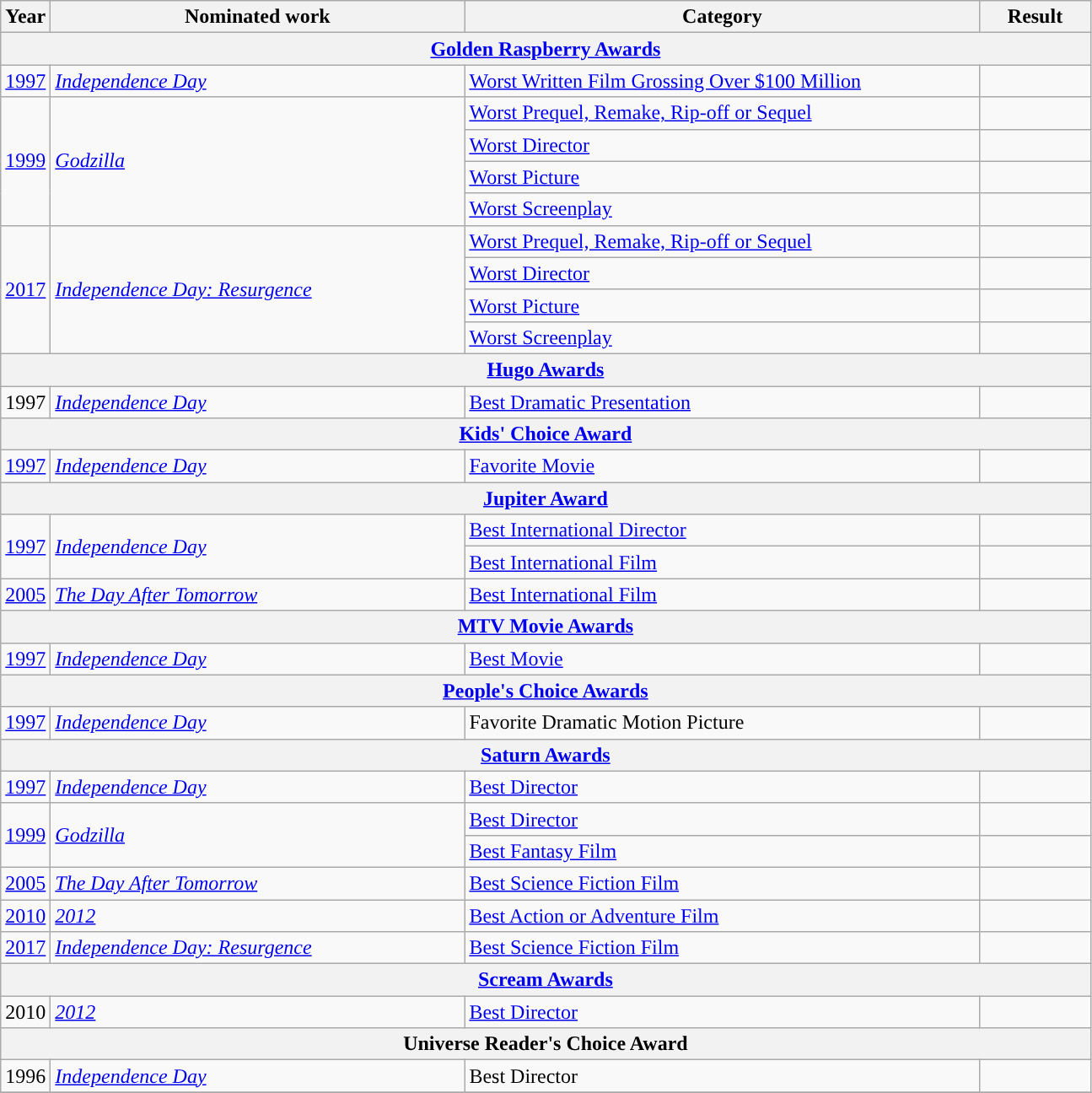<table class="wikitable">
<tr>
<th scope="col" style="width:1em;">Year</th>
<th scope="col" style="width:20em;">Nominated work</th>
<th scope="col" style="width:25em;">Category</th>
<th scope="col" style="width:5em;">Result</th>
</tr>
<tr>
<th scope="col" colspan="6"><a href='#'>Golden Raspberry Awards</a></th>
</tr>
<tr>
<td><a href='#'>1997</a></td>
<td><em><a href='#'>Independence Day</a></em></td>
<td><a href='#'>Worst Written Film Grossing Over $100 Million</a></td>
<td></td>
</tr>
<tr>
<td rowspan="4"><a href='#'>1999</a></td>
<td rowspan="4"><em><a href='#'>Godzilla</a></em></td>
<td><a href='#'>Worst Prequel, Remake, Rip-off or Sequel</a></td>
<td></td>
</tr>
<tr>
<td><a href='#'>Worst Director</a></td>
<td></td>
</tr>
<tr>
<td><a href='#'>Worst Picture</a></td>
<td></td>
</tr>
<tr>
<td><a href='#'>Worst Screenplay</a></td>
<td></td>
</tr>
<tr>
<td rowspan="4"><a href='#'>2017</a></td>
<td rowspan="4"><em><a href='#'>Independence Day: Resurgence</a></em></td>
<td><a href='#'>Worst Prequel, Remake, Rip-off or Sequel</a></td>
<td></td>
</tr>
<tr>
<td><a href='#'>Worst Director</a></td>
<td></td>
</tr>
<tr>
<td><a href='#'>Worst Picture</a></td>
<td></td>
</tr>
<tr>
<td><a href='#'>Worst Screenplay</a></td>
<td></td>
</tr>
<tr>
<th scope="col" colspan="6"><a href='#'>Hugo Awards</a></th>
</tr>
<tr>
<td>1997</td>
<td><em><a href='#'>Independence Day</a></em></td>
<td><a href='#'>Best Dramatic Presentation</a></td>
<td></td>
</tr>
<tr>
<th scope="col" colspan="6"><a href='#'>Kids' Choice Award</a></th>
</tr>
<tr>
<td><a href='#'>1997</a></td>
<td><em><a href='#'>Independence Day</a></em></td>
<td><a href='#'>Favorite Movie</a></td>
<td></td>
</tr>
<tr>
<th scope="col" colspan="6"><a href='#'>Jupiter Award</a></th>
</tr>
<tr>
<td rowspan="2"><a href='#'>1997</a></td>
<td rowspan="2"><em><a href='#'>Independence Day</a></em></td>
<td><a href='#'>Best International Director</a></td>
<td></td>
</tr>
<tr>
<td><a href='#'>Best International Film</a></td>
<td></td>
</tr>
<tr>
<td><a href='#'>2005</a></td>
<td><em><a href='#'>The Day After Tomorrow</a></em></td>
<td><a href='#'>Best International Film</a></td>
<td></td>
</tr>
<tr>
<th scope="col" colspan="6"><a href='#'>MTV Movie Awards</a></th>
</tr>
<tr>
<td><a href='#'>1997</a></td>
<td><em><a href='#'>Independence Day</a></em></td>
<td><a href='#'>Best Movie</a></td>
<td></td>
</tr>
<tr>
<th scope="col" colspan="6"><a href='#'>People's Choice Awards</a></th>
</tr>
<tr>
<td><a href='#'>1997</a></td>
<td><em><a href='#'>Independence Day</a></em></td>
<td>Favorite Dramatic Motion Picture</td>
<td></td>
</tr>
<tr>
<th scope="col" colspan="6"><a href='#'>Saturn Awards</a></th>
</tr>
<tr>
<td><a href='#'>1997</a></td>
<td><em><a href='#'>Independence Day</a></em></td>
<td><a href='#'>Best Director</a></td>
<td></td>
</tr>
<tr>
<td rowspan="2"><a href='#'>1999</a></td>
<td rowspan="2"><em><a href='#'>Godzilla</a></em></td>
<td><a href='#'>Best Director</a></td>
<td></td>
</tr>
<tr>
<td><a href='#'>Best Fantasy Film</a></td>
<td></td>
</tr>
<tr>
<td><a href='#'>2005</a></td>
<td><em><a href='#'>The Day After Tomorrow</a></em></td>
<td><a href='#'>Best Science Fiction Film</a></td>
<td></td>
</tr>
<tr>
<td><a href='#'>2010</a></td>
<td><em><a href='#'>2012</a></em></td>
<td><a href='#'>Best Action or Adventure Film</a></td>
<td></td>
</tr>
<tr>
<td><a href='#'>2017</a></td>
<td><em><a href='#'>Independence Day: Resurgence</a></em></td>
<td><a href='#'>Best Science Fiction Film</a></td>
<td></td>
</tr>
<tr>
<th scope="col" colspan="6"><a href='#'>Scream Awards</a></th>
</tr>
<tr>
<td>2010</td>
<td><em><a href='#'>2012</a></em></td>
<td><a href='#'>Best Director</a></td>
<td></td>
</tr>
<tr>
<th scope="col" colspan="6">Universe Reader's Choice Award</th>
</tr>
<tr>
<td>1996</td>
<td><em><a href='#'>Independence Day</a></em></td>
<td>Best Director</td>
<td></td>
</tr>
<tr>
</tr>
</table>
